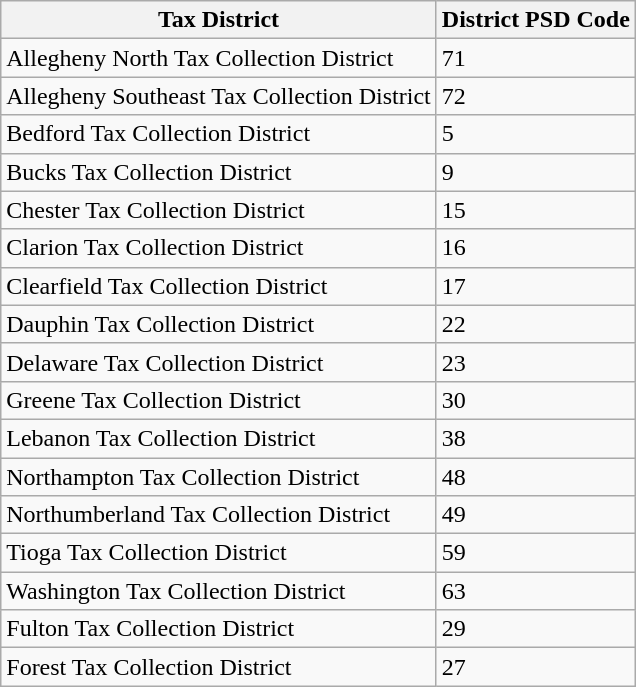<table class="wikitable sortable">
<tr>
<th>Tax District</th>
<th>District PSD Code</th>
</tr>
<tr>
<td>Allegheny North Tax Collection District</td>
<td>71</td>
</tr>
<tr>
<td>Allegheny Southeast Tax Collection District</td>
<td>72</td>
</tr>
<tr>
<td>Bedford Tax Collection District</td>
<td>5</td>
</tr>
<tr>
<td>Bucks Tax Collection District</td>
<td>9</td>
</tr>
<tr>
<td>Chester Tax Collection District</td>
<td>15</td>
</tr>
<tr>
<td>Clarion Tax Collection District</td>
<td>16</td>
</tr>
<tr>
<td>Clearfield Tax Collection District</td>
<td>17</td>
</tr>
<tr>
<td>Dauphin Tax Collection District</td>
<td>22</td>
</tr>
<tr>
<td>Delaware Tax Collection District</td>
<td>23</td>
</tr>
<tr>
<td>Greene Tax Collection District</td>
<td>30</td>
</tr>
<tr>
<td>Lebanon Tax Collection District</td>
<td>38</td>
</tr>
<tr>
<td>Northampton Tax Collection District</td>
<td>48</td>
</tr>
<tr>
<td>Northumberland Tax Collection District</td>
<td>49</td>
</tr>
<tr>
<td>Tioga Tax Collection District</td>
<td>59</td>
</tr>
<tr>
<td>Washington Tax Collection District</td>
<td>63</td>
</tr>
<tr>
<td>Fulton Tax Collection District</td>
<td>29</td>
</tr>
<tr>
<td>Forest Tax Collection District</td>
<td>27</td>
</tr>
</table>
